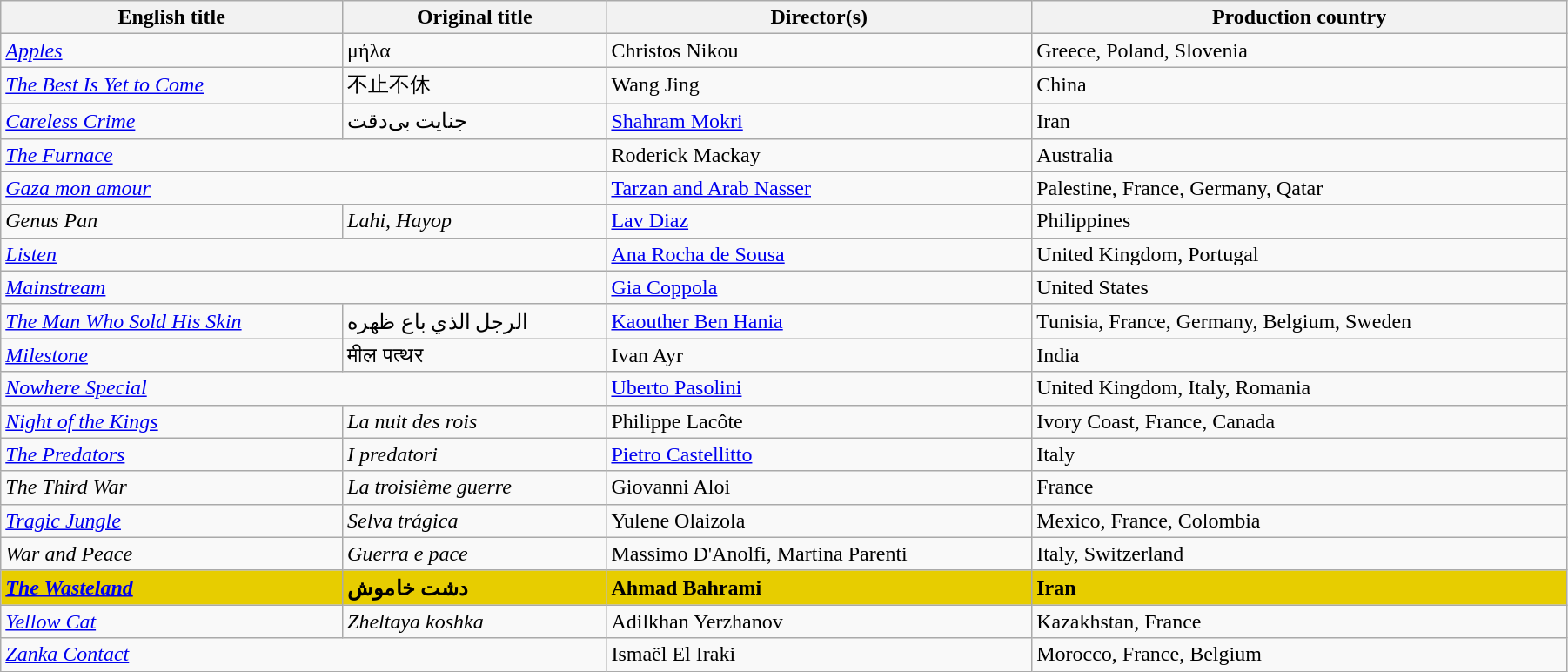<table class="wikitable" style="width:95%; margin-bottom:0px">
<tr>
<th>English title</th>
<th>Original title</th>
<th>Director(s)</th>
<th>Production country</th>
</tr>
<tr>
<td><em><a href='#'>Apples</a></em></td>
<td>μήλα</td>
<td data-sort-value="Nikou">Christos Nikou</td>
<td>Greece, Poland, Slovenia</td>
</tr>
<tr>
<td><em><a href='#'>The Best Is Yet to Come</a></em></td>
<td>不止不休</td>
<td data-sort-value="Wang">Wang Jing</td>
<td>China</td>
</tr>
<tr>
<td><em><a href='#'>Careless Crime</a></em></td>
<td>جنایت بی‌دقت</td>
<td data-sort-value="Mokri"><a href='#'>Shahram Mokri</a></td>
<td>Iran</td>
</tr>
<tr>
<td colspan="2"><em><a href='#'>The Furnace</a></em></td>
<td data-sort-value="Mackay">Roderick Mackay</td>
<td>Australia</td>
</tr>
<tr>
<td colspan="2"><em><a href='#'>Gaza mon amour</a></em></td>
<td data-sort-value="Nasser"><a href='#'>Tarzan and Arab Nasser</a></td>
<td>Palestine, France, Germany, Qatar</td>
</tr>
<tr>
<td><em>Genus Pan</em></td>
<td><em>Lahi, Hayop</em></td>
<td data-sort-value="Diaz"><a href='#'>Lav Diaz</a></td>
<td>Philippines</td>
</tr>
<tr>
<td colspan="2"><em><a href='#'>Listen</a></em></td>
<td data-sort-value="de Sousa"><a href='#'>Ana Rocha de Sousa</a></td>
<td>United Kingdom, Portugal</td>
</tr>
<tr>
<td colspan="2"><em><a href='#'>Mainstream</a></em></td>
<td data-sort-value="Coppola"><a href='#'>Gia Coppola</a></td>
<td>United States</td>
</tr>
<tr>
<td><em><a href='#'>The Man Who Sold His Skin</a></em></td>
<td>الرجل الذي باع ظهره</td>
<td data-sort-value="Ben Hania"><a href='#'>Kaouther Ben Hania</a></td>
<td>Tunisia, France, Germany, Belgium, Sweden</td>
</tr>
<tr>
<td><em><a href='#'>Milestone</a></em></td>
<td>मील पत्थर</td>
<td data-sort-value="Ayr">Ivan Ayr</td>
<td>India</td>
</tr>
<tr>
<td colspan="2"><em><a href='#'>Nowhere Special</a></em></td>
<td data-sort-value="Pasolini"><a href='#'>Uberto Pasolini</a></td>
<td>United Kingdom, Italy, Romania</td>
</tr>
<tr>
<td><em><a href='#'>Night of the Kings</a></em></td>
<td><em>La nuit des rois</em></td>
<td data-sort-value="Lacôte">Philippe Lacôte</td>
<td>Ivory Coast, France, Canada</td>
</tr>
<tr>
<td><em><a href='#'>The Predators</a></em></td>
<td><em>I predatori</em></td>
<td data-sort-value="Castellitto"><a href='#'>Pietro Castellitto</a></td>
<td>Italy</td>
</tr>
<tr>
<td><em>The Third War</em></td>
<td><em>La troisième guerre</em></td>
<td data-sort-value="Aloi">Giovanni Aloi</td>
<td>France</td>
</tr>
<tr>
<td><em><a href='#'>Tragic Jungle</a></em></td>
<td><em>Selva trágica</em></td>
<td data-sort-value="Olaizola">Yulene Olaizola</td>
<td>Mexico, France, Colombia</td>
</tr>
<tr>
<td><em>War and Peace</em></td>
<td><em>Guerra e pace</em></td>
<td data-sort-value="D'Anolfi">Massimo D'Anolfi, Martina Parenti</td>
<td>Italy, Switzerland</td>
</tr>
<tr style="background:#E7CD00;">
<td><em><a href='#'><strong>The Wasteland</strong></a></em></td>
<td><strong>دشت خاموش</strong></td>
<td data-sort-value="Bahrami"><strong>Ahmad Bahrami</strong></td>
<td><strong>Iran</strong></td>
</tr>
<tr>
<td><em><a href='#'>Yellow Cat</a></em></td>
<td><em>Zheltaya koshka</em></td>
<td data-sort-value="Yerzhanov">Adilkhan Yerzhanov</td>
<td>Kazakhstan, France</td>
</tr>
<tr>
<td colspan="2"><em><a href='#'>Zanka Contact</a></em></td>
<td data-sort-value="El Iraki">Ismaël El Iraki</td>
<td>Morocco, France, Belgium</td>
</tr>
</table>
